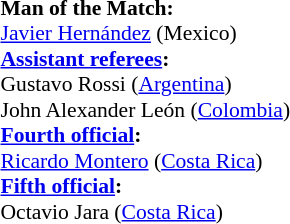<table width=50% style="font-size:90%">
<tr>
<td><br><strong>Man of the Match:</strong>
<br><a href='#'>Javier Hernández</a> (Mexico)<br><strong><a href='#'>Assistant referees</a>:</strong>
<br>Gustavo Rossi (<a href='#'>Argentina</a>)
<br>John Alexander León (<a href='#'>Colombia</a>)
<br><strong><a href='#'>Fourth official</a>:</strong>
<br><a href='#'>Ricardo Montero</a> (<a href='#'>Costa Rica</a>)
<br><strong><a href='#'>Fifth official</a>:</strong>
<br>Octavio Jara (<a href='#'>Costa Rica</a>)</td>
</tr>
</table>
